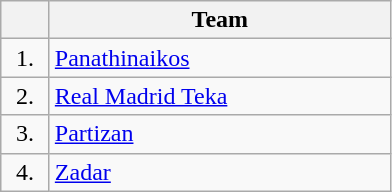<table class="wikitable" style="text-align:center">
<tr>
<th width=25></th>
<th width=220>Team</th>
</tr>
<tr>
<td>1.</td>
<td align=left> <a href='#'>Panathinaikos</a></td>
</tr>
<tr>
<td>2.</td>
<td align=left> <a href='#'>Real Madrid Teka</a></td>
</tr>
<tr>
<td>3.</td>
<td align=left> <a href='#'>Partizan</a></td>
</tr>
<tr>
<td>4.</td>
<td align=left> <a href='#'>Zadar</a></td>
</tr>
</table>
